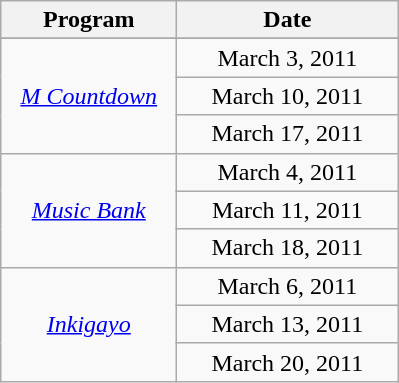<table class="wikitable" style="text-align:center;">
<tr>
<th style="width:110px;">Program</th>
<th style="width:140px;">Date</th>
</tr>
<tr>
</tr>
<tr>
<td rowspan="3"><em><a href='#'>M Countdown</a></em></td>
<td>March 3, 2011</td>
</tr>
<tr>
<td>March 10, 2011</td>
</tr>
<tr>
<td>March 17, 2011</td>
</tr>
<tr>
<td rowspan="3"><em><a href='#'>Music Bank</a></em></td>
<td>March 4, 2011</td>
</tr>
<tr>
<td>March 11, 2011</td>
</tr>
<tr>
<td>March 18, 2011</td>
</tr>
<tr>
<td rowspan="3"><em><a href='#'>Inkigayo</a></em></td>
<td>March 6, 2011</td>
</tr>
<tr>
<td>March 13, 2011</td>
</tr>
<tr>
<td>March 20, 2011</td>
</tr>
</table>
